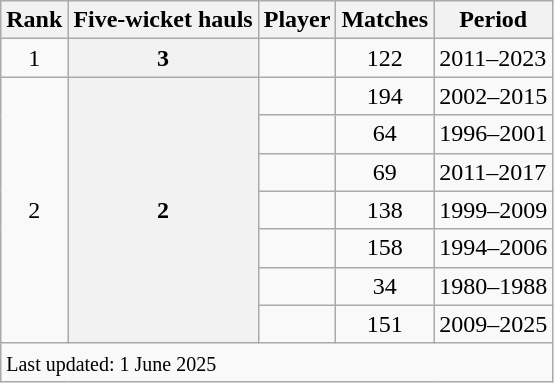<table class="wikitable plainrowheaders sortable">
<tr>
<th scope=col>Rank</th>
<th scope=col>Five-wicket hauls</th>
<th scope=col>Player</th>
<th scope=col>Matches</th>
<th scope=col>Period</th>
</tr>
<tr>
<td align=center>1</td>
<th scope=row style=text-align:center;>3</th>
<td></td>
<td align=center>122</td>
<td>2011–2023</td>
</tr>
<tr>
<td align=center rowspan=7>2</td>
<th scope=row style=text-align:center; rowspan=7>2</th>
<td></td>
<td align=center>194</td>
<td>2002–2015</td>
</tr>
<tr>
<td></td>
<td align=center>64</td>
<td>1996–2001</td>
</tr>
<tr>
<td></td>
<td align=center>69</td>
<td>2011–2017</td>
</tr>
<tr>
<td></td>
<td align=center>138</td>
<td>1999–2009</td>
</tr>
<tr>
<td></td>
<td align=center>158</td>
<td>1994–2006</td>
</tr>
<tr>
<td></td>
<td align=center>34</td>
<td>1980–1988</td>
</tr>
<tr>
<td></td>
<td align=center>151</td>
<td>2009–2025</td>
</tr>
<tr class=sortbottom>
<td colspan=7><small>Last updated: 1 June 2025</small></td>
</tr>
</table>
